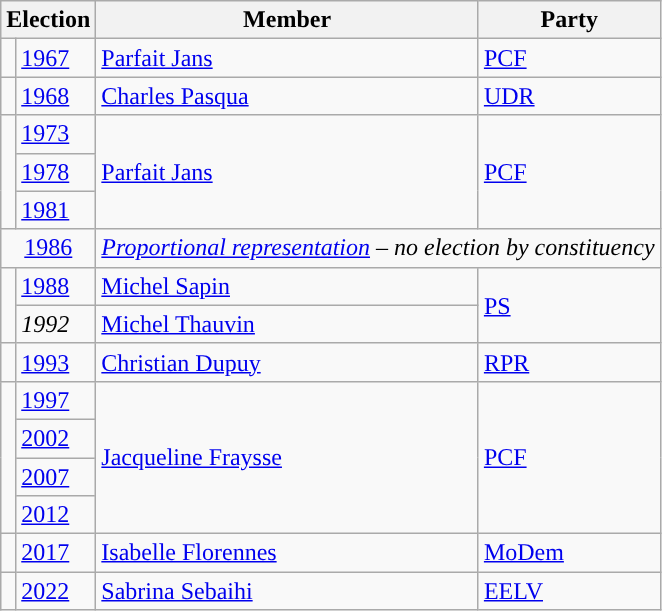<table class="wikitable">
<tr>
<th colspan="2">Election</th>
<th>Member</th>
<th>Party</th>
</tr>
<tr>
<td style="color:inherit;background-color: "></td>
<td><a href='#'>1967</a></td>
<td><a href='#'>Parfait Jans</a></td>
<td><a href='#'>PCF</a></td>
</tr>
<tr>
<td style="color:inherit;background-color: "></td>
<td><a href='#'>1968</a></td>
<td><a href='#'>Charles Pasqua</a></td>
<td><a href='#'>UDR</a></td>
</tr>
<tr>
<td rowspan="3" style="color:inherit;background-color: "></td>
<td><a href='#'>1973</a></td>
<td rowspan="3"><a href='#'>Parfait Jans</a></td>
<td rowspan="3"><a href='#'>PCF</a></td>
</tr>
<tr>
<td><a href='#'>1978</a></td>
</tr>
<tr>
<td><a href='#'>1981</a></td>
</tr>
<tr>
<td colspan="2" align="center"><a href='#'>1986</a></td>
<td colspan="2"><em><a href='#'>Proportional representation</a> – no election by constituency</em></td>
</tr>
<tr>
<td rowspan="2" style="color:inherit;background-color: "></td>
<td><a href='#'>1988</a></td>
<td><a href='#'>Michel Sapin</a></td>
<td rowspan="2"><a href='#'>PS</a></td>
</tr>
<tr>
<td><em>1992</em></td>
<td><a href='#'>Michel Thauvin</a></td>
</tr>
<tr>
<td style="color:inherit;background-color: "></td>
<td><a href='#'>1993</a></td>
<td><a href='#'>Christian Dupuy</a></td>
<td><a href='#'>RPR</a></td>
</tr>
<tr>
<td rowspan="4" style="color:inherit;background-color: "></td>
<td><a href='#'>1997</a></td>
<td rowspan="4"><a href='#'>Jacqueline Fraysse</a></td>
<td rowspan="4"><a href='#'>PCF</a></td>
</tr>
<tr>
<td><a href='#'>2002</a></td>
</tr>
<tr>
<td><a href='#'>2007</a></td>
</tr>
<tr>
<td><a href='#'>2012</a></td>
</tr>
<tr>
<td style="color:inherit;background-color: "></td>
<td><a href='#'>2017</a></td>
<td><a href='#'>Isabelle Florennes</a></td>
<td><a href='#'>MoDem</a></td>
</tr>
<tr>
<td style="color:inherit;background-color: "></td>
<td><a href='#'>2022</a></td>
<td><a href='#'>Sabrina Sebaihi</a></td>
<td><a href='#'>EELV</a></td>
</tr>
</table>
